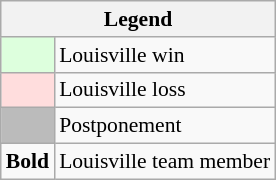<table class="wikitable" style="font-size:90%">
<tr>
<th colspan="2">Legend</th>
</tr>
<tr>
<td bgcolor="#ddffdd"> </td>
<td>Louisville win</td>
</tr>
<tr>
<td bgcolor="#ffdddd"> </td>
<td>Louisville loss</td>
</tr>
<tr>
<td bgcolor="#bbbbbb"> </td>
<td>Postponement</td>
</tr>
<tr>
<td><strong>Bold</strong></td>
<td>Louisville team member</td>
</tr>
</table>
